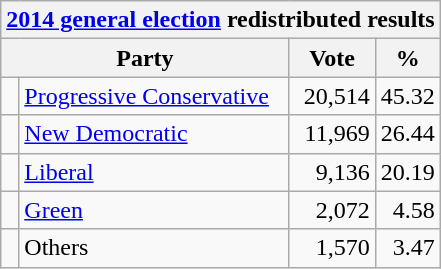<table class="wikitable">
<tr>
<th colspan="4"><a href='#'>2014 general election</a> redistributed results</th>
</tr>
<tr>
<th bgcolor="#DDDDFF" width="130px" colspan="2">Party</th>
<th bgcolor="#DDDDFF" width="50px">Vote</th>
<th bgcolor="#DDDDFF" width="30px">%</th>
</tr>
<tr>
<td> </td>
<td><a href='#'>Progressive Conservative</a></td>
<td align=right>20,514</td>
<td align=right>45.32</td>
</tr>
<tr>
<td> </td>
<td><a href='#'>New Democratic</a></td>
<td align=right>11,969</td>
<td align=right>26.44</td>
</tr>
<tr>
<td> </td>
<td><a href='#'>Liberal</a></td>
<td align=right>9,136</td>
<td align=right>20.19</td>
</tr>
<tr>
<td> </td>
<td><a href='#'>Green</a></td>
<td align=right>2,072</td>
<td align=right>4.58</td>
</tr>
<tr>
<td> </td>
<td>Others</td>
<td align=right>1,570</td>
<td align=right>3.47</td>
</tr>
</table>
